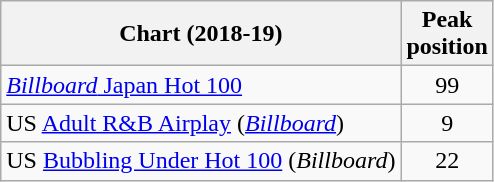<table class="wikitable">
<tr>
<th>Chart (2018-19)</th>
<th>Peak<br>position</th>
</tr>
<tr>
<td><a href='#'><em>Billboard</em> Japan Hot 100</a></td>
<td align=center>99</td>
</tr>
<tr>
<td>US <a href='#'>Adult R&B Airplay</a> (<em><a href='#'>Billboard</a></em>)</td>
<td align=center>9</td>
</tr>
<tr>
<td>US <a href='#'>Bubbling Under Hot 100</a> (<em>Billboard</em>)</td>
<td align=center>22</td>
</tr>
</table>
